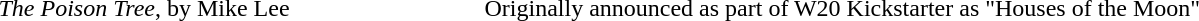<table style="width:80em;">
<tr>
<td style="width:20em;"><em>The Poison Tree</em>, by Mike Lee</td>
<td>Originally announced as part of W20 Kickstarter as "Houses of the Moon"</td>
</tr>
</table>
